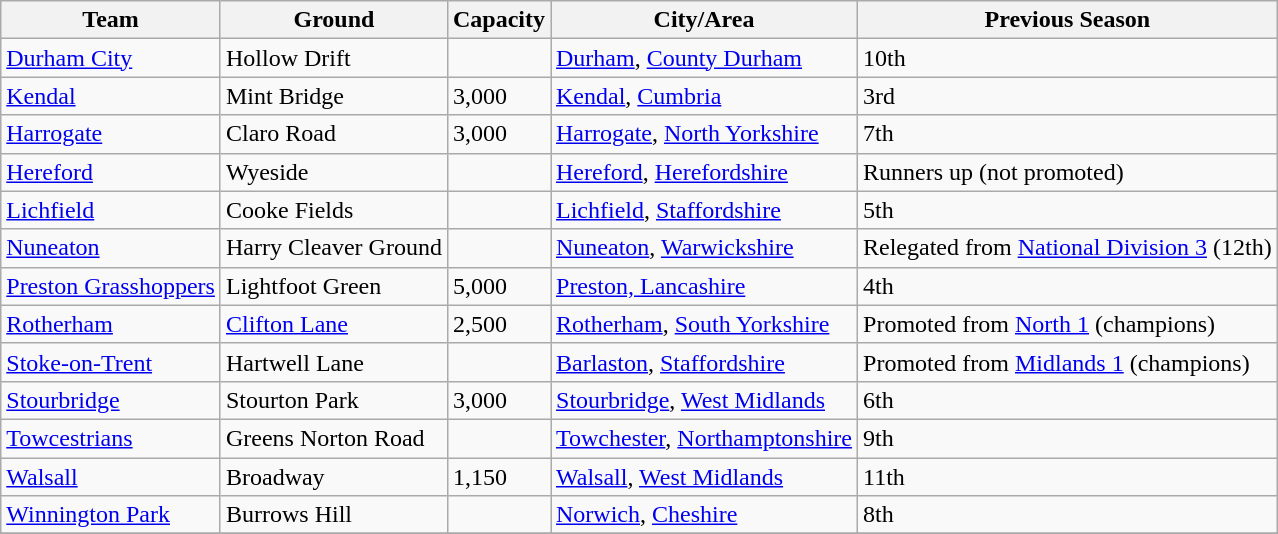<table class="wikitable sortable">
<tr>
<th>Team</th>
<th>Ground</th>
<th>Capacity</th>
<th>City/Area</th>
<th>Previous Season</th>
</tr>
<tr>
<td><a href='#'>Durham City</a></td>
<td>Hollow Drift</td>
<td></td>
<td><a href='#'>Durham</a>, <a href='#'>County Durham</a></td>
<td>10th</td>
</tr>
<tr>
<td><a href='#'>Kendal</a></td>
<td>Mint Bridge</td>
<td>3,000</td>
<td><a href='#'>Kendal</a>, <a href='#'>Cumbria</a></td>
<td>3rd</td>
</tr>
<tr>
<td><a href='#'>Harrogate</a></td>
<td>Claro Road</td>
<td>3,000</td>
<td><a href='#'>Harrogate</a>, <a href='#'>North Yorkshire</a></td>
<td>7th</td>
</tr>
<tr>
<td><a href='#'>Hereford</a></td>
<td>Wyeside</td>
<td></td>
<td><a href='#'>Hereford</a>, <a href='#'>Herefordshire</a></td>
<td>Runners up (not promoted)</td>
</tr>
<tr>
<td><a href='#'>Lichfield</a></td>
<td>Cooke Fields</td>
<td></td>
<td><a href='#'>Lichfield</a>, <a href='#'>Staffordshire</a></td>
<td>5th</td>
</tr>
<tr>
<td><a href='#'>Nuneaton</a></td>
<td>Harry Cleaver Ground</td>
<td></td>
<td><a href='#'>Nuneaton</a>, <a href='#'>Warwickshire</a></td>
<td>Relegated from <a href='#'>National Division 3</a> (12th)</td>
</tr>
<tr>
<td><a href='#'>Preston Grasshoppers</a></td>
<td>Lightfoot Green</td>
<td>5,000</td>
<td><a href='#'>Preston, Lancashire</a></td>
<td>4th</td>
</tr>
<tr>
<td><a href='#'>Rotherham</a></td>
<td><a href='#'>Clifton Lane</a></td>
<td>2,500</td>
<td><a href='#'>Rotherham</a>, <a href='#'>South Yorkshire</a></td>
<td>Promoted from <a href='#'>North 1</a> (champions)</td>
</tr>
<tr>
<td><a href='#'>Stoke-on-Trent</a></td>
<td>Hartwell Lane</td>
<td></td>
<td><a href='#'>Barlaston</a>, <a href='#'>Staffordshire</a></td>
<td>Promoted from <a href='#'>Midlands 1</a> (champions)</td>
</tr>
<tr>
<td><a href='#'>Stourbridge</a></td>
<td>Stourton Park</td>
<td>3,000</td>
<td><a href='#'>Stourbridge</a>, <a href='#'>West Midlands</a></td>
<td>6th</td>
</tr>
<tr>
<td><a href='#'>Towcestrians</a></td>
<td>Greens Norton Road</td>
<td></td>
<td><a href='#'>Towchester</a>, <a href='#'>Northamptonshire</a></td>
<td>9th</td>
</tr>
<tr>
<td><a href='#'>Walsall</a></td>
<td>Broadway</td>
<td>1,150</td>
<td><a href='#'>Walsall</a>, <a href='#'>West Midlands</a></td>
<td>11th</td>
</tr>
<tr>
<td><a href='#'>Winnington Park</a></td>
<td>Burrows Hill</td>
<td></td>
<td><a href='#'>Norwich</a>, <a href='#'>Cheshire</a></td>
<td>8th</td>
</tr>
<tr>
</tr>
</table>
